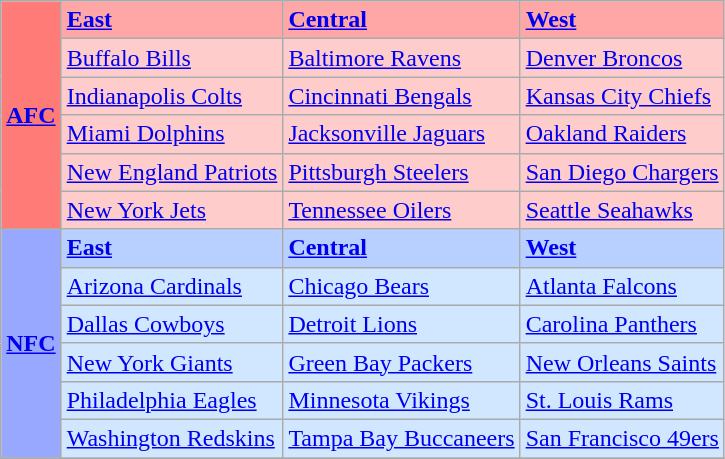<table class="wikitable">
<tr>
<th rowspan="6" style="background-color: #FF7B77;"><strong><a href='#'>AFC</a></strong></th>
<td style="background-color: #FFA7A7;"><strong><a href='#'>East</a></strong></td>
<td style="background-color: #FFA7A7;"><strong><a href='#'>Central</a></strong></td>
<td style="background-color: #FFA7A7;"><strong><a href='#'>West</a></strong></td>
</tr>
<tr>
<td style="background-color: #FFCCCC;"><a href='#'>Buffalo Bills</a></td>
<td style="background-color: #FFCCCC;"><a href='#'>Baltimore Ravens</a></td>
<td style="background-color: #FFCCCC;"><a href='#'>Denver Broncos</a></td>
</tr>
<tr>
<td style="background-color: #FFCCCC;"><a href='#'>Indianapolis Colts</a></td>
<td style="background-color: #FFCCCC;"><a href='#'>Cincinnati Bengals</a></td>
<td style="background-color: #FFCCCC;"><a href='#'>Kansas City Chiefs</a></td>
</tr>
<tr>
<td style="background-color: #FFCCCC;"><a href='#'>Miami Dolphins</a></td>
<td style="background-color: #FFCCCC;"><a href='#'>Jacksonville Jaguars</a></td>
<td style="background-color: #FFCCCC;"><a href='#'>Oakland Raiders</a></td>
</tr>
<tr>
<td style="background-color: #FFCCCC;"><a href='#'>New England Patriots</a></td>
<td style="background-color: #FFCCCC;"><a href='#'>Pittsburgh Steelers</a></td>
<td style="background-color: #FFCCCC;"><a href='#'>San Diego Chargers</a></td>
</tr>
<tr>
<td style="background-color: #FFCCCC;"><a href='#'>New York Jets</a></td>
<td style="background-color: #FFCCCC;"><a href='#'>Tennessee Oilers</a></td>
<td style="background-color: #FFCCCC;"><a href='#'>Seattle Seahawks</a></td>
</tr>
<tr>
<th rowspan="6" style="background-color: #99A8FF;"><strong><a href='#'>NFC</a></strong></th>
<td style="background-color: #B7D0FF;"><strong><a href='#'>East</a></strong></td>
<td style="background-color: #B7D0FF;"><strong><a href='#'>Central</a></strong></td>
<td style="background-color: #B7D0FF;"><strong><a href='#'>West</a></strong></td>
</tr>
<tr>
<td style="background-color: #D0E7FF;"><a href='#'>Arizona Cardinals</a></td>
<td style="background-color: #D0E7FF;"><a href='#'>Chicago Bears</a></td>
<td style="background-color: #D0E7FF;"><a href='#'>Atlanta Falcons</a></td>
</tr>
<tr>
<td style="background-color: #D0E7FF;"><a href='#'>Dallas Cowboys</a></td>
<td style="background-color: #D0E7FF;"><a href='#'>Detroit Lions</a></td>
<td style="background-color: #D0E7FF;"><a href='#'>Carolina Panthers</a></td>
</tr>
<tr>
<td style="background-color: #D0E7FF;"><a href='#'>New York Giants</a></td>
<td style="background-color: #D0E7FF;"><a href='#'>Green Bay Packers</a></td>
<td style="background-color: #D0E7FF;"><a href='#'>New Orleans Saints</a></td>
</tr>
<tr>
<td style="background-color: #D0E7FF;"><a href='#'>Philadelphia Eagles</a></td>
<td style="background-color: #D0E7FF;"><a href='#'>Minnesota Vikings</a></td>
<td style="background-color: #D0E7FF;"><a href='#'>St. Louis Rams</a></td>
</tr>
<tr>
<td style="background-color: #D0E7FF;"><a href='#'>Washington Redskins</a></td>
<td style="background-color: #D0E7FF;"><a href='#'>Tampa Bay Buccaneers</a></td>
<td style="background-color: #D0E7FF;"><a href='#'>San Francisco 49ers</a></td>
</tr>
<tr>
</tr>
</table>
